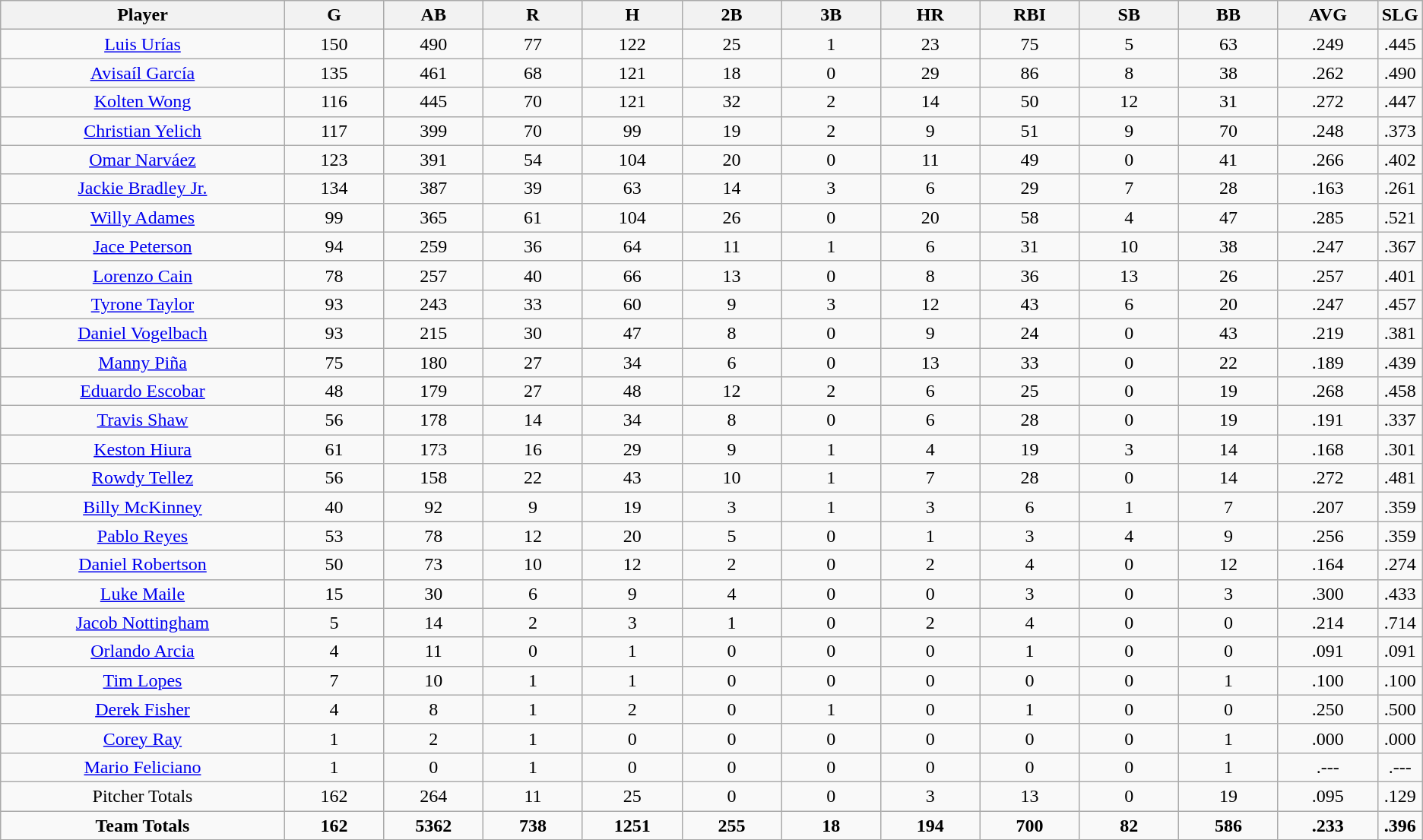<table class=wikitable style="text-align:center">
<tr>
<th bgcolor=#DDDDFF; width="20%">Player</th>
<th bgcolor=#DDDDFF; width="7%">G</th>
<th bgcolor=#DDDDFF; width="7%">AB</th>
<th bgcolor=#DDDDFF; width="7%">R</th>
<th bgcolor=#DDDDFF; width="7%">H</th>
<th bgcolor=#DDDDFF; width="7%">2B</th>
<th bgcolor=#DDDDFF; width="7%">3B</th>
<th bgcolor=#DDDDFF; width="7%">HR</th>
<th bgcolor=#DDDDFF; width="7%">RBI</th>
<th bgcolor=#DDDDFF; width="7%">SB</th>
<th bgcolor=#DDDDFF; width="7%">BB</th>
<th bgcolor=#DDDDFF; width="7%">AVG</th>
<th bgcolor=#DDDDFF; width="7%">SLG</th>
</tr>
<tr>
<td><a href='#'>Luis Urías</a></td>
<td>150</td>
<td>490</td>
<td>77</td>
<td>122</td>
<td>25</td>
<td>1</td>
<td>23</td>
<td>75</td>
<td>5</td>
<td>63</td>
<td>.249</td>
<td>.445</td>
</tr>
<tr>
<td><a href='#'>Avisaíl García</a></td>
<td>135</td>
<td>461</td>
<td>68</td>
<td>121</td>
<td>18</td>
<td>0</td>
<td>29</td>
<td>86</td>
<td>8</td>
<td>38</td>
<td>.262</td>
<td>.490</td>
</tr>
<tr>
<td><a href='#'>Kolten Wong</a></td>
<td>116</td>
<td>445</td>
<td>70</td>
<td>121</td>
<td>32</td>
<td>2</td>
<td>14</td>
<td>50</td>
<td>12</td>
<td>31</td>
<td>.272</td>
<td>.447</td>
</tr>
<tr>
<td><a href='#'>Christian Yelich</a></td>
<td>117</td>
<td>399</td>
<td>70</td>
<td>99</td>
<td>19</td>
<td>2</td>
<td>9</td>
<td>51</td>
<td>9</td>
<td>70</td>
<td>.248</td>
<td>.373</td>
</tr>
<tr>
<td><a href='#'>Omar Narváez</a></td>
<td>123</td>
<td>391</td>
<td>54</td>
<td>104</td>
<td>20</td>
<td>0</td>
<td>11</td>
<td>49</td>
<td>0</td>
<td>41</td>
<td>.266</td>
<td>.402</td>
</tr>
<tr>
<td><a href='#'>Jackie Bradley Jr.</a></td>
<td>134</td>
<td>387</td>
<td>39</td>
<td>63</td>
<td>14</td>
<td>3</td>
<td>6</td>
<td>29</td>
<td>7</td>
<td>28</td>
<td>.163</td>
<td>.261</td>
</tr>
<tr>
<td><a href='#'>Willy Adames</a></td>
<td>99</td>
<td>365</td>
<td>61</td>
<td>104</td>
<td>26</td>
<td>0</td>
<td>20</td>
<td>58</td>
<td>4</td>
<td>47</td>
<td>.285</td>
<td>.521</td>
</tr>
<tr>
<td><a href='#'>Jace Peterson</a></td>
<td>94</td>
<td>259</td>
<td>36</td>
<td>64</td>
<td>11</td>
<td>1</td>
<td>6</td>
<td>31</td>
<td>10</td>
<td>38</td>
<td>.247</td>
<td>.367</td>
</tr>
<tr>
<td><a href='#'>Lorenzo Cain</a></td>
<td>78</td>
<td>257</td>
<td>40</td>
<td>66</td>
<td>13</td>
<td>0</td>
<td>8</td>
<td>36</td>
<td>13</td>
<td>26</td>
<td>.257</td>
<td>.401</td>
</tr>
<tr>
<td><a href='#'>Tyrone Taylor</a></td>
<td>93</td>
<td>243</td>
<td>33</td>
<td>60</td>
<td>9</td>
<td>3</td>
<td>12</td>
<td>43</td>
<td>6</td>
<td>20</td>
<td>.247</td>
<td>.457</td>
</tr>
<tr>
<td><a href='#'>Daniel Vogelbach</a></td>
<td>93</td>
<td>215</td>
<td>30</td>
<td>47</td>
<td>8</td>
<td>0</td>
<td>9</td>
<td>24</td>
<td>0</td>
<td>43</td>
<td>.219</td>
<td>.381</td>
</tr>
<tr>
<td><a href='#'>Manny Piña</a></td>
<td>75</td>
<td>180</td>
<td>27</td>
<td>34</td>
<td>6</td>
<td>0</td>
<td>13</td>
<td>33</td>
<td>0</td>
<td>22</td>
<td>.189</td>
<td>.439</td>
</tr>
<tr>
<td><a href='#'>Eduardo Escobar</a></td>
<td>48</td>
<td>179</td>
<td>27</td>
<td>48</td>
<td>12</td>
<td>2</td>
<td>6</td>
<td>25</td>
<td>0</td>
<td>19</td>
<td>.268</td>
<td>.458</td>
</tr>
<tr>
<td><a href='#'>Travis Shaw</a></td>
<td>56</td>
<td>178</td>
<td>14</td>
<td>34</td>
<td>8</td>
<td>0</td>
<td>6</td>
<td>28</td>
<td>0</td>
<td>19</td>
<td>.191</td>
<td>.337</td>
</tr>
<tr>
<td><a href='#'>Keston Hiura</a></td>
<td>61</td>
<td>173</td>
<td>16</td>
<td>29</td>
<td>9</td>
<td>1</td>
<td>4</td>
<td>19</td>
<td>3</td>
<td>14</td>
<td>.168</td>
<td>.301</td>
</tr>
<tr>
<td><a href='#'>Rowdy Tellez</a></td>
<td>56</td>
<td>158</td>
<td>22</td>
<td>43</td>
<td>10</td>
<td>1</td>
<td>7</td>
<td>28</td>
<td>0</td>
<td>14</td>
<td>.272</td>
<td>.481</td>
</tr>
<tr>
<td><a href='#'>Billy McKinney</a></td>
<td>40</td>
<td>92</td>
<td>9</td>
<td>19</td>
<td>3</td>
<td>1</td>
<td>3</td>
<td>6</td>
<td>1</td>
<td>7</td>
<td>.207</td>
<td>.359</td>
</tr>
<tr>
<td><a href='#'>Pablo Reyes</a></td>
<td>53</td>
<td>78</td>
<td>12</td>
<td>20</td>
<td>5</td>
<td>0</td>
<td>1</td>
<td>3</td>
<td>4</td>
<td>9</td>
<td>.256</td>
<td>.359</td>
</tr>
<tr>
<td><a href='#'>Daniel Robertson</a></td>
<td>50</td>
<td>73</td>
<td>10</td>
<td>12</td>
<td>2</td>
<td>0</td>
<td>2</td>
<td>4</td>
<td>0</td>
<td>12</td>
<td>.164</td>
<td>.274</td>
</tr>
<tr>
<td><a href='#'>Luke Maile</a></td>
<td>15</td>
<td>30</td>
<td>6</td>
<td>9</td>
<td>4</td>
<td>0</td>
<td>0</td>
<td>3</td>
<td>0</td>
<td>3</td>
<td>.300</td>
<td>.433</td>
</tr>
<tr>
<td><a href='#'>Jacob Nottingham</a></td>
<td>5</td>
<td>14</td>
<td>2</td>
<td>3</td>
<td>1</td>
<td>0</td>
<td>2</td>
<td>4</td>
<td>0</td>
<td>0</td>
<td>.214</td>
<td>.714</td>
</tr>
<tr>
<td><a href='#'>Orlando Arcia</a></td>
<td>4</td>
<td>11</td>
<td>0</td>
<td>1</td>
<td>0</td>
<td>0</td>
<td>0</td>
<td>1</td>
<td>0</td>
<td>0</td>
<td>.091</td>
<td>.091</td>
</tr>
<tr>
<td><a href='#'>Tim Lopes</a></td>
<td>7</td>
<td>10</td>
<td>1</td>
<td>1</td>
<td>0</td>
<td>0</td>
<td>0</td>
<td>0</td>
<td>0</td>
<td>1</td>
<td>.100</td>
<td>.100</td>
</tr>
<tr>
<td><a href='#'>Derek Fisher</a></td>
<td>4</td>
<td>8</td>
<td>1</td>
<td>2</td>
<td>0</td>
<td>1</td>
<td>0</td>
<td>1</td>
<td>0</td>
<td>0</td>
<td>.250</td>
<td>.500</td>
</tr>
<tr>
<td><a href='#'>Corey Ray</a></td>
<td>1</td>
<td>2</td>
<td>1</td>
<td>0</td>
<td>0</td>
<td>0</td>
<td>0</td>
<td>0</td>
<td>0</td>
<td>1</td>
<td>.000</td>
<td>.000</td>
</tr>
<tr>
<td><a href='#'>Mario Feliciano</a></td>
<td>1</td>
<td>0</td>
<td>1</td>
<td>0</td>
<td>0</td>
<td>0</td>
<td>0</td>
<td>0</td>
<td>0</td>
<td>1</td>
<td>.---</td>
<td>.---</td>
</tr>
<tr>
<td>Pitcher Totals</td>
<td>162</td>
<td>264</td>
<td>11</td>
<td>25</td>
<td>0</td>
<td>0</td>
<td>3</td>
<td>13</td>
<td>0</td>
<td>19</td>
<td>.095</td>
<td>.129</td>
</tr>
<tr>
<td><strong>Team Totals</strong></td>
<td><strong>162</strong></td>
<td><strong>5362</strong></td>
<td><strong>738</strong></td>
<td><strong>1251</strong></td>
<td><strong>255</strong></td>
<td><strong>18</strong></td>
<td><strong>194</strong></td>
<td><strong>700</strong></td>
<td><strong>82</strong></td>
<td><strong>586</strong></td>
<td><strong>.233</strong></td>
<td><strong>.396</strong></td>
</tr>
</table>
